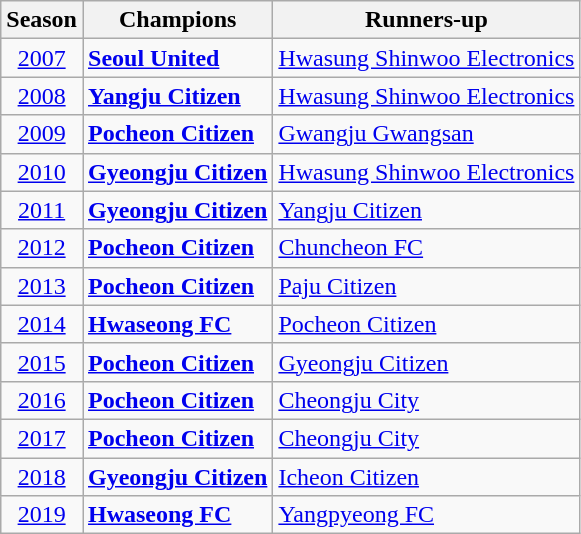<table class="wikitable" style="text-align:center">
<tr>
<th>Season</th>
<th>Champions</th>
<th>Runners-up</th>
</tr>
<tr>
<td><a href='#'>2007</a></td>
<td align=left><strong><a href='#'>Seoul United</a></strong></td>
<td align=left><a href='#'>Hwasung Shinwoo Electronics</a></td>
</tr>
<tr>
<td><a href='#'>2008</a></td>
<td align=left><strong><a href='#'>Yangju Citizen</a></strong></td>
<td align=left><a href='#'>Hwasung Shinwoo Electronics</a></td>
</tr>
<tr>
<td><a href='#'>2009</a></td>
<td align=left><strong><a href='#'>Pocheon Citizen</a></strong></td>
<td align=left><a href='#'>Gwangju Gwangsan</a></td>
</tr>
<tr>
<td><a href='#'>2010</a></td>
<td align=left><strong><a href='#'>Gyeongju Citizen</a></strong></td>
<td align=left><a href='#'>Hwasung Shinwoo Electronics</a></td>
</tr>
<tr>
<td><a href='#'>2011</a></td>
<td align=left><strong><a href='#'>Gyeongju Citizen</a></strong></td>
<td align=left><a href='#'>Yangju Citizen</a></td>
</tr>
<tr>
<td><a href='#'>2012</a></td>
<td align=left><strong><a href='#'>Pocheon Citizen</a></strong></td>
<td align=left><a href='#'>Chuncheon FC</a></td>
</tr>
<tr>
<td><a href='#'>2013</a></td>
<td align=left><strong><a href='#'>Pocheon Citizen</a></strong></td>
<td align=left><a href='#'>Paju Citizen</a></td>
</tr>
<tr>
<td><a href='#'>2014</a></td>
<td align=left><strong><a href='#'>Hwaseong FC</a></strong></td>
<td align=left><a href='#'>Pocheon Citizen</a></td>
</tr>
<tr>
<td><a href='#'>2015</a></td>
<td align=left><strong><a href='#'>Pocheon Citizen</a></strong></td>
<td align=left><a href='#'>Gyeongju Citizen</a></td>
</tr>
<tr>
<td><a href='#'>2016</a></td>
<td align=left><strong><a href='#'>Pocheon Citizen</a></strong></td>
<td align=left><a href='#'>Cheongju City</a></td>
</tr>
<tr>
<td><a href='#'>2017</a></td>
<td align=left><strong><a href='#'>Pocheon Citizen</a></strong></td>
<td align=left><a href='#'>Cheongju City</a></td>
</tr>
<tr>
<td><a href='#'>2018</a></td>
<td align=left><strong><a href='#'>Gyeongju Citizen</a></strong></td>
<td align=left><a href='#'>Icheon Citizen</a></td>
</tr>
<tr>
<td><a href='#'>2019</a></td>
<td align=left><strong><a href='#'>Hwaseong FC</a></strong></td>
<td align=left><a href='#'>Yangpyeong FC</a></td>
</tr>
</table>
